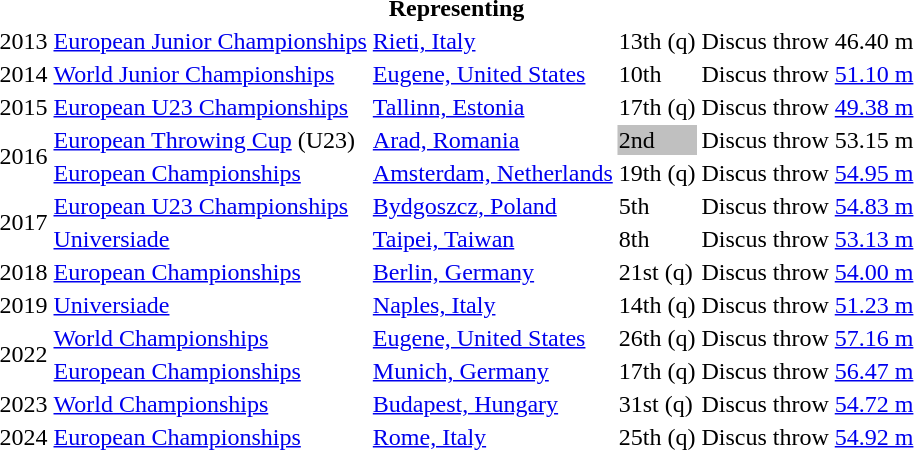<table>
<tr>
<th colspan="6">Representing </th>
</tr>
<tr>
<td>2013</td>
<td><a href='#'>European Junior Championships</a></td>
<td><a href='#'>Rieti, Italy</a></td>
<td>13th (q)</td>
<td>Discus throw</td>
<td>46.40 m</td>
</tr>
<tr>
<td>2014</td>
<td><a href='#'>World Junior Championships</a></td>
<td><a href='#'>Eugene, United States</a></td>
<td>10th</td>
<td>Discus throw</td>
<td><a href='#'>51.10 m</a></td>
</tr>
<tr>
<td>2015</td>
<td><a href='#'>European U23 Championships</a></td>
<td><a href='#'>Tallinn, Estonia</a></td>
<td>17th (q)</td>
<td>Discus throw</td>
<td><a href='#'>49.38 m</a></td>
</tr>
<tr>
<td rowspan=2>2016</td>
<td><a href='#'>European Throwing Cup</a> (U23)</td>
<td><a href='#'>Arad, Romania</a></td>
<td bgcolor=silver>2nd</td>
<td>Discus throw</td>
<td>53.15 m</td>
</tr>
<tr>
<td><a href='#'>European Championships</a></td>
<td><a href='#'>Amsterdam, Netherlands</a></td>
<td>19th (q)</td>
<td>Discus throw</td>
<td><a href='#'>54.95 m</a></td>
</tr>
<tr>
<td rowspan=2>2017</td>
<td><a href='#'>European U23 Championships</a></td>
<td><a href='#'>Bydgoszcz, Poland</a></td>
<td>5th</td>
<td>Discus throw</td>
<td><a href='#'>54.83 m</a></td>
</tr>
<tr>
<td><a href='#'>Universiade</a></td>
<td><a href='#'>Taipei, Taiwan</a></td>
<td>8th</td>
<td>Discus throw</td>
<td><a href='#'>53.13 m</a></td>
</tr>
<tr>
<td>2018</td>
<td><a href='#'>European Championships</a></td>
<td><a href='#'>Berlin, Germany</a></td>
<td>21st (q)</td>
<td>Discus throw</td>
<td><a href='#'>54.00 m</a></td>
</tr>
<tr>
<td>2019</td>
<td><a href='#'>Universiade</a></td>
<td><a href='#'>Naples, Italy</a></td>
<td>14th (q)</td>
<td>Discus throw</td>
<td><a href='#'>51.23 m</a></td>
</tr>
<tr>
<td rowspan=2>2022</td>
<td><a href='#'>World Championships</a></td>
<td><a href='#'>Eugene, United States</a></td>
<td>26th (q)</td>
<td>Discus throw</td>
<td><a href='#'>57.16 m</a></td>
</tr>
<tr>
<td><a href='#'>European Championships</a></td>
<td><a href='#'>Munich, Germany</a></td>
<td>17th (q)</td>
<td>Discus throw</td>
<td><a href='#'>56.47 m</a></td>
</tr>
<tr>
<td>2023</td>
<td><a href='#'>World Championships</a></td>
<td><a href='#'>Budapest, Hungary</a></td>
<td>31st (q)</td>
<td>Discus throw</td>
<td><a href='#'>54.72 m</a></td>
</tr>
<tr>
<td>2024</td>
<td><a href='#'>European Championships</a></td>
<td><a href='#'>Rome, Italy</a></td>
<td>25th (q)</td>
<td>Discus throw</td>
<td><a href='#'>54.92 m</a></td>
</tr>
</table>
